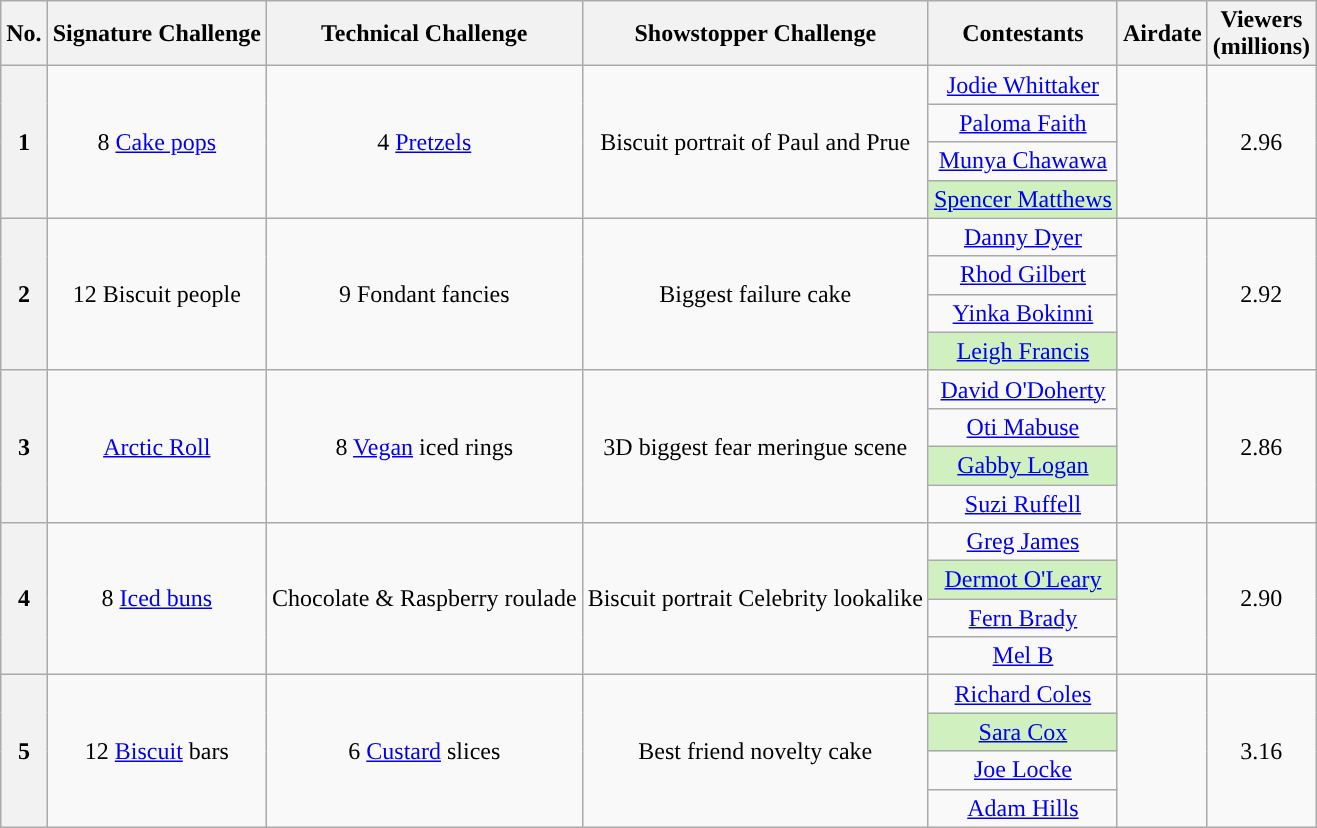<table class="wikitable" style="text-align:center;">
<tr>
<th scope="col">No.</th>
<th scope="col">Signature Challenge</th>
<th scope="col">Technical Challenge</th>
<th scope="col">Showstopper Challenge</th>
<th scope="col">Contestants</th>
<th scope="col">Airdate</th>
<th scope="col">Viewers<br>(millions)</th>
</tr>
<tr>
<th scope="rowgroup" rowspan=4>1</th>
<td rowspan=4>8 <a href='#'>Cake pops</a></td>
<td rowspan=4>4 <a href='#'>Pretzels</a></td>
<td rowspan=4>Biscuit portrait of Paul and Prue</td>
<td><a href='#'>Jodie Whittaker</a></td>
<td rowspan=4></td>
<td rowspan=4>2.96</td>
</tr>
<tr>
<td><a href='#'>Paloma Faith</a></td>
</tr>
<tr>
<td><a href='#'>Munya Chawawa</a></td>
</tr>
<tr style="background:#d0f0c0">
<td><a href='#'>Spencer Matthews</a></td>
</tr>
<tr>
<th scope="rowgroup" rowspan=4>2</th>
<td rowspan=4>12 Biscuit people</td>
<td rowspan=4>9 Fondant fancies</td>
<td rowspan=4>Biggest failure cake</td>
<td><a href='#'>Danny Dyer</a></td>
<td rowspan=4></td>
<td rowspan=4>2.92</td>
</tr>
<tr>
<td><a href='#'>Rhod Gilbert</a></td>
</tr>
<tr>
<td><a href='#'>Yinka Bokinni</a></td>
</tr>
<tr style="background:#d0f0c0">
<td><a href='#'>Leigh Francis</a></td>
</tr>
<tr>
<th scope="rowgroup" rowspan=4>3</th>
<td rowspan=4><a href='#'>Arctic Roll</a></td>
<td rowspan=4>8 <a href='#'>Vegan</a> iced rings</td>
<td rowspan=4>3D biggest fear meringue scene</td>
<td><a href='#'>David O'Doherty</a></td>
<td rowspan=4></td>
<td rowspan=4>2.86</td>
</tr>
<tr>
<td><a href='#'>Oti Mabuse</a></td>
</tr>
<tr style="background:#d0f0c0">
<td><a href='#'>Gabby Logan</a></td>
</tr>
<tr>
<td><a href='#'>Suzi Ruffell</a></td>
</tr>
<tr>
<th scope="rowgroup" rowspan=4>4</th>
<td rowspan=4>8 <a href='#'>Iced buns</a></td>
<td rowspan=4>Chocolate & Raspberry roulade</td>
<td rowspan=4>Biscuit portrait Celebrity lookalike</td>
<td><a href='#'>Greg James</a></td>
<td rowspan=4></td>
<td rowspan=4>2.90</td>
</tr>
<tr style="background:#d0f0c0">
<td><a href='#'>Dermot O'Leary</a></td>
</tr>
<tr>
<td><a href='#'>Fern Brady</a></td>
</tr>
<tr>
<td><a href='#'>Mel B</a></td>
</tr>
<tr>
<th scope="rowgroup" rowspan=4>5</th>
<td rowspan=4>12 <a href='#'>Biscuit</a> bars</td>
<td rowspan=4>6 <a href='#'>Custard</a> slices</td>
<td rowspan=4>Best friend novelty cake</td>
<td><a href='#'>Richard Coles</a></td>
<td rowspan=4></td>
<td rowspan=4>3.16</td>
</tr>
<tr style="background:#d0f0c0">
<td><a href='#'>Sara Cox</a></td>
</tr>
<tr>
<td><a href='#'>Joe Locke</a></td>
</tr>
<tr>
<td><a href='#'>Adam Hills</a></td>
</tr>
</table>
